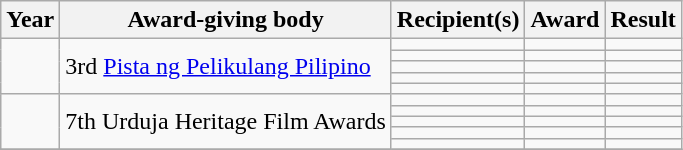<table class="wikitable" style="font-size:100%;">
<tr>
<th scope="col">Year</th>
<th scope="col">Award-giving body</th>
<th scope="col">Recipient(s)</th>
<th scope="col">Award</th>
<th scope="col">Result</th>
</tr>
<tr>
<td rowspan="5"></td>
<td rowspan="5">3rd <a href='#'>Pista ng Pelikulang Pilipino</a></td>
<td></td>
<td></td>
<td></td>
</tr>
<tr>
<td></td>
<td></td>
<td></td>
</tr>
<tr>
<td></td>
<td></td>
<td></td>
</tr>
<tr>
<td></td>
<td></td>
<td></td>
</tr>
<tr>
<td></td>
<td></td>
<td></td>
</tr>
<tr>
<td rowspan="5"></td>
<td rowspan="5">7th Urduja Heritage Film Awards</td>
<td></td>
<td></td>
<td></td>
</tr>
<tr>
<td></td>
<td></td>
<td></td>
</tr>
<tr>
<td></td>
<td></td>
<td></td>
</tr>
<tr>
<td></td>
<td></td>
<td></td>
</tr>
<tr>
<td></td>
<td></td>
<td></td>
</tr>
<tr>
</tr>
</table>
